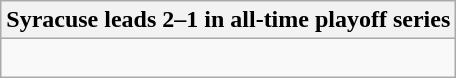<table class="wikitable collapsible collapsed">
<tr>
<th>Syracuse leads 2–1 in all-time playoff series</th>
</tr>
<tr>
<td><br>

</td>
</tr>
</table>
